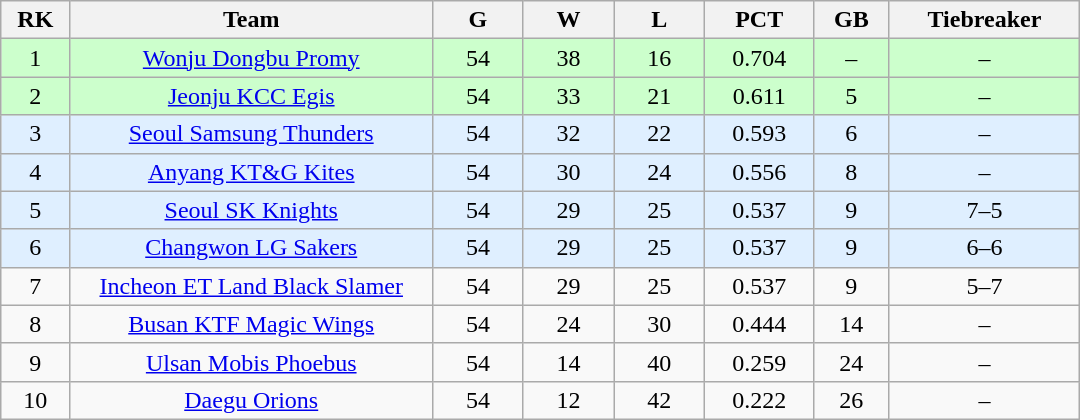<table class="wikitable" width="57%" style="text-align:center;">
<tr>
<th width=3%>RK</th>
<th width=20%>Team</th>
<th width=5%>G</th>
<th width=5%>W</th>
<th width=5%>L</th>
<th width=6%>PCT</th>
<th width=4%>GB</th>
<th width=9%>Tiebreaker</th>
</tr>
<tr align=center; bgcolor=#ccffcc>
<td>1</td>
<td><a href='#'>Wonju Dongbu Promy</a></td>
<td>54</td>
<td>38</td>
<td>16</td>
<td>0.704</td>
<td>–</td>
<td>–</td>
</tr>
<tr align=center; bgcolor=#ccffcc>
<td>2</td>
<td><a href='#'>Jeonju KCC Egis</a></td>
<td>54</td>
<td>33</td>
<td>21</td>
<td>0.611</td>
<td>5</td>
<td>–</td>
</tr>
<tr align=center; bgcolor=#dfefff>
<td>3</td>
<td><a href='#'>Seoul Samsung Thunders</a></td>
<td>54</td>
<td>32</td>
<td>22</td>
<td>0.593</td>
<td>6</td>
<td>–</td>
</tr>
<tr align=center; bgcolor=#dfefff>
<td>4</td>
<td><a href='#'>Anyang KT&G Kites</a></td>
<td>54</td>
<td>30</td>
<td>24</td>
<td>0.556</td>
<td>8</td>
<td>–</td>
</tr>
<tr align=center; bgcolor=#dfefff>
<td>5</td>
<td><a href='#'>Seoul SK Knights</a></td>
<td>54</td>
<td>29</td>
<td>25</td>
<td>0.537</td>
<td>9</td>
<td>7–5</td>
</tr>
<tr align=center; bgcolor=#dfefff>
<td>6</td>
<td><a href='#'>Changwon LG Sakers</a></td>
<td>54</td>
<td>29</td>
<td>25</td>
<td>0.537</td>
<td>9</td>
<td>6–6</td>
</tr>
<tr align=center>
<td>7</td>
<td><a href='#'>Incheon ET Land Black Slamer</a></td>
<td>54</td>
<td>29</td>
<td>25</td>
<td>0.537</td>
<td>9</td>
<td>5–7</td>
</tr>
<tr align=center>
<td>8</td>
<td><a href='#'>Busan KTF Magic Wings</a></td>
<td>54</td>
<td>24</td>
<td>30</td>
<td>0.444</td>
<td>14</td>
<td>–</td>
</tr>
<tr align=center>
<td>9</td>
<td><a href='#'>Ulsan Mobis Phoebus</a></td>
<td>54</td>
<td>14</td>
<td>40</td>
<td>0.259</td>
<td>24</td>
<td>–</td>
</tr>
<tr align=center>
<td>10</td>
<td><a href='#'>Daegu Orions</a></td>
<td>54</td>
<td>12</td>
<td>42</td>
<td>0.222</td>
<td>26</td>
<td>–</td>
</tr>
</table>
